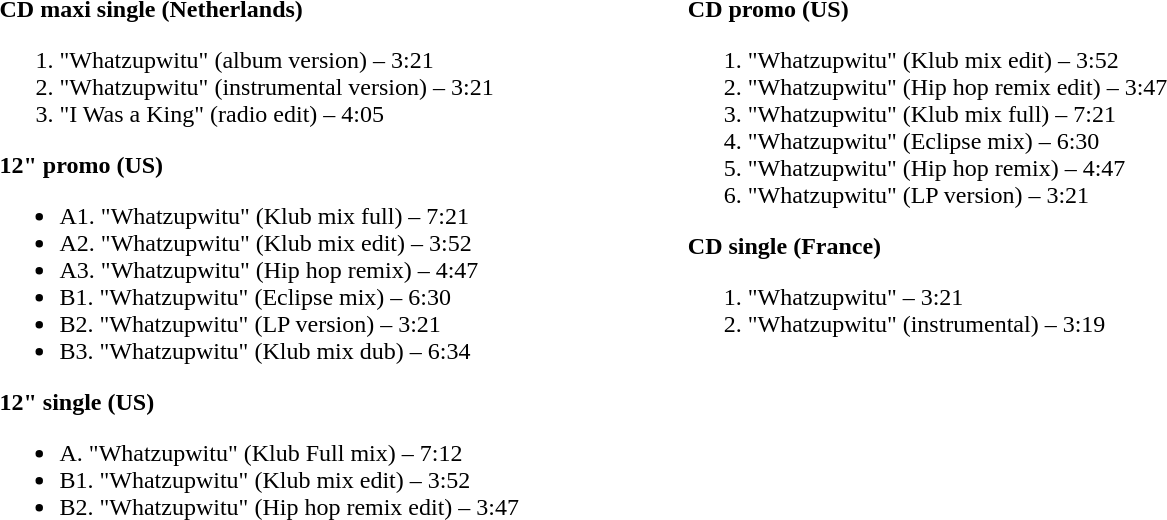<table width=70% style="font-size:100%;">
<tr>
<td valign="top"><br><strong>CD maxi single (Netherlands)</strong><ol><li>"Whatzupwitu" (album version) – 3:21</li><li>"Whatzupwitu" (instrumental version) – 3:21</li><li>"I Was a King" (radio edit) – 4:05</li></ol><strong>12" promo (US)</strong><ul><li>A1. "Whatzupwitu" (Klub mix full) – 7:21</li><li>A2. "Whatzupwitu" (Klub mix edit) – 3:52</li><li>A3. "Whatzupwitu" (Hip hop remix) – 4:47</li><li>B1. "Whatzupwitu" (Eclipse mix) – 6:30</li><li>B2. "Whatzupwitu" (LP version) – 3:21</li><li>B3. "Whatzupwitu" (Klub mix dub) – 6:34</li></ul><strong>12" single (US)</strong><ul><li>A. "Whatzupwitu" (Klub Full mix) – 7:12</li><li>B1. "Whatzupwitu" (Klub mix edit) – 3:52</li><li>B2. "Whatzupwitu" (Hip hop remix edit) – 3:47</li></ul></td>
<td valign="top"><br><strong>CD promo (US)</strong><ol><li>"Whatzupwitu" (Klub mix edit) – 3:52</li><li>"Whatzupwitu" (Hip hop remix edit) – 3:47</li><li>"Whatzupwitu" (Klub mix full) – 7:21</li><li>"Whatzupwitu" (Eclipse mix) – 6:30</li><li>"Whatzupwitu" (Hip hop remix) – 4:47</li><li>"Whatzupwitu" (LP version) – 3:21</li></ol><strong>CD single (France)</strong><ol><li>"Whatzupwitu" – 3:21</li><li>"Whatzupwitu" (instrumental) – 3:19</li></ol></td>
</tr>
</table>
